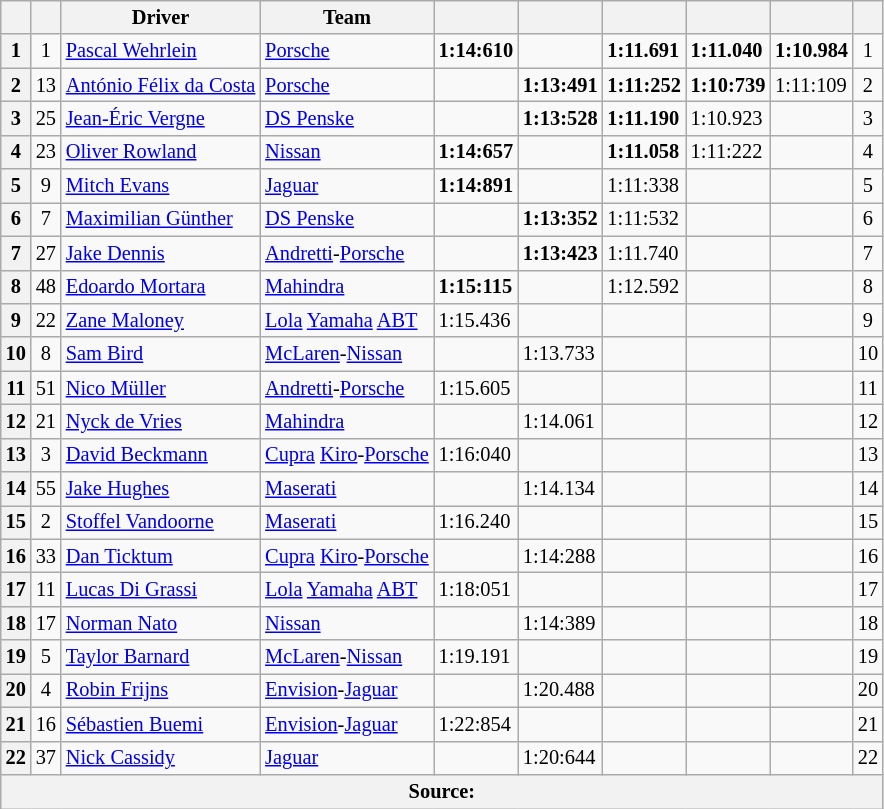<table class="wikitable sortable" style="font-size: 85%">
<tr>
<th scope="col"></th>
<th scope="col"></th>
<th scope="col">Driver</th>
<th scope="col">Team</th>
<th scope="col"></th>
<th scope="col"></th>
<th scope="col"></th>
<th scope="col"></th>
<th scope="col"></th>
<th scope="col"></th>
</tr>
<tr>
<th scope="row">1</th>
<td align="center">1</td>
<td data-sort-value=""> <a href='#'>Pascal Wehrlein</a></td>
<td><a href='#'>Porsche</a></td>
<td><strong>1:14:610</strong></td>
<td></td>
<td><strong>1:11.691</strong></td>
<td><strong>1:11.040</strong></td>
<td><strong>1:10.984</strong></td>
<td align="center">1</td>
</tr>
<tr>
<th scope="row">2</th>
<td align="center">13</td>
<td data-sort-value=""> <a href='#'>António Félix da Costa</a></td>
<td><a href='#'>Porsche</a></td>
<td></td>
<td><strong>1:13:491</strong></td>
<td><strong>1:11:252</strong></td>
<td><strong>1:10:739</strong></td>
<td>1:11:109</td>
<td align="center">2</td>
</tr>
<tr>
<th scope="row">3</th>
<td align="center">25</td>
<td data-sort-value=""> <a href='#'>Jean-Éric Vergne</a></td>
<td><a href='#'>DS Penske</a></td>
<td></td>
<td><strong>1:13:528</strong></td>
<td><strong>1:11.190</strong></td>
<td>1:10.923</td>
<td></td>
<td align="center">3</td>
</tr>
<tr>
<th scope="row">4</th>
<td align="center">23</td>
<td data-sort-value=""> <a href='#'>Oliver Rowland</a></td>
<td><a href='#'>Nissan</a></td>
<td><strong>1:14:657</strong></td>
<td></td>
<td><strong>1:11.058</strong></td>
<td>1:11:222</td>
<td></td>
<td align="center">4</td>
</tr>
<tr>
<th scope="row">5</th>
<td align="center">9</td>
<td data-sort-value=""> <a href='#'>Mitch Evans</a></td>
<td><a href='#'>Jaguar</a></td>
<td><strong>1:14:891</strong></td>
<td></td>
<td>1:11:338</td>
<td></td>
<td></td>
<td align="center">5</td>
</tr>
<tr>
<th scope="row">6</th>
<td align="center">7</td>
<td data-sort-value=""> <a href='#'>Maximilian Günther</a></td>
<td><a href='#'>DS Penske</a></td>
<td></td>
<td><strong>1:13:352</strong></td>
<td>1:11:532</td>
<td></td>
<td></td>
<td align="center">6</td>
</tr>
<tr>
<th scope="row">7</th>
<td align="center">27</td>
<td data-sort-value=""> <a href='#'>Jake Dennis</a></td>
<td><a href='#'>Andretti</a>-<a href='#'>Porsche</a></td>
<td></td>
<td><strong>1:13:423</strong></td>
<td>1:11.740</td>
<td></td>
<td></td>
<td align="center">7</td>
</tr>
<tr>
<th scope="row">8</th>
<td align="center">48</td>
<td data-sort-value=""> <a href='#'>Edoardo Mortara</a></td>
<td><a href='#'>Mahindra</a></td>
<td><strong>1:15:115</strong></td>
<td></td>
<td>1:12.592</td>
<td></td>
<td></td>
<td align="center">8</td>
</tr>
<tr>
<th scope="row">9</th>
<td align="center">22</td>
<td data-sort-value=""> <a href='#'>Zane Maloney</a></td>
<td><a href='#'>Lola</a> <a href='#'>Yamaha</a> <a href='#'>ABT</a></td>
<td>1:15.436</td>
<td></td>
<td></td>
<td></td>
<td></td>
<td align="center">9</td>
</tr>
<tr>
<th scope="row">10</th>
<td align="center">8</td>
<td data-sort-value=""> <a href='#'>Sam Bird</a></td>
<td><a href='#'>McLaren</a>-<a href='#'>Nissan</a></td>
<td></td>
<td>1:13.733</td>
<td></td>
<td></td>
<td></td>
<td align="center">10</td>
</tr>
<tr>
<th scope="row">11</th>
<td align="center">51</td>
<td data-sort-value=""> <a href='#'>Nico Müller</a></td>
<td><a href='#'>Andretti</a>-<a href='#'>Porsche</a></td>
<td>1:15.605</td>
<td></td>
<td></td>
<td></td>
<td></td>
<td align="center">11</td>
</tr>
<tr>
<th scope="row">12</th>
<td align="center">21</td>
<td data-sort-value=""> <a href='#'>Nyck de Vries</a></td>
<td><a href='#'>Mahindra</a></td>
<td></td>
<td>1:14.061</td>
<td></td>
<td></td>
<td></td>
<td align="center">12</td>
</tr>
<tr>
<th scope="row">13</th>
<td align="center">3</td>
<td data-sort-value=""> <a href='#'>David Beckmann</a></td>
<td><a href='#'>Cupra</a> <a href='#'>Kiro</a>-<a href='#'>Porsche</a></td>
<td>1:16:040</td>
<td></td>
<td></td>
<td></td>
<td></td>
<td align="center">13</td>
</tr>
<tr>
<th scope="row">14</th>
<td align="center">55</td>
<td data-sort-value=""> <a href='#'>Jake Hughes</a></td>
<td><a href='#'>Maserati</a></td>
<td></td>
<td>1:14.134</td>
<td></td>
<td></td>
<td></td>
<td align="center">14</td>
</tr>
<tr>
<th scope="row">15</th>
<td align="center">2</td>
<td data-sort-value=""> <a href='#'>Stoffel Vandoorne</a></td>
<td><a href='#'>Maserati</a></td>
<td>1:16.240</td>
<td></td>
<td></td>
<td></td>
<td></td>
<td align="center">15</td>
</tr>
<tr>
<th scope="row">16</th>
<td align="center">33</td>
<td data-sort-value=""> <a href='#'>Dan Ticktum</a></td>
<td><a href='#'>Cupra</a> <a href='#'>Kiro</a>-<a href='#'>Porsche</a></td>
<td></td>
<td>1:14:288</td>
<td></td>
<td></td>
<td></td>
<td align="center">16</td>
</tr>
<tr>
<th scope="row">17</th>
<td align="center">11</td>
<td data-sort-value=""> <a href='#'>Lucas Di Grassi</a></td>
<td><a href='#'>Lola</a> <a href='#'>Yamaha</a> <a href='#'>ABT</a></td>
<td>1:18:051</td>
<td></td>
<td></td>
<td></td>
<td></td>
<td align="center">17</td>
</tr>
<tr>
<th scope="row">18</th>
<td align="center">17</td>
<td data-sort-value=""> <a href='#'>Norman Nato</a></td>
<td><a href='#'>Nissan</a></td>
<td></td>
<td>1:14:389</td>
<td></td>
<td></td>
<td></td>
<td align="center">18</td>
</tr>
<tr>
<th scope="row">19</th>
<td align="center">5</td>
<td data-sort-value=""> <a href='#'>Taylor Barnard</a></td>
<td><a href='#'>McLaren</a>-<a href='#'>Nissan</a></td>
<td>1:19.191</td>
<td></td>
<td></td>
<td></td>
<td></td>
<td align="center">19</td>
</tr>
<tr>
<th scope="row">20</th>
<td align="center">4</td>
<td data-sort-value=""> <a href='#'>Robin Frijns</a></td>
<td><a href='#'>Envision</a>-<a href='#'>Jaguar</a></td>
<td></td>
<td>1:20.488</td>
<td></td>
<td></td>
<td></td>
<td align="center">20</td>
</tr>
<tr>
<th scope="row">21</th>
<td align="center">16</td>
<td data-sort-value=""> <a href='#'>Sébastien Buemi</a></td>
<td><a href='#'>Envision</a>-<a href='#'>Jaguar</a></td>
<td>1:22:854</td>
<td></td>
<td></td>
<td></td>
<td></td>
<td align="center">21</td>
</tr>
<tr>
<th scope="row">22</th>
<td align="center">37</td>
<td data-sort-value=""> <a href='#'>Nick Cassidy</a></td>
<td><a href='#'>Jaguar</a></td>
<td></td>
<td>1:20:644</td>
<td></td>
<td></td>
<td></td>
<td align="center">22</td>
</tr>
<tr>
<th colspan="10">Source:</th>
</tr>
</table>
